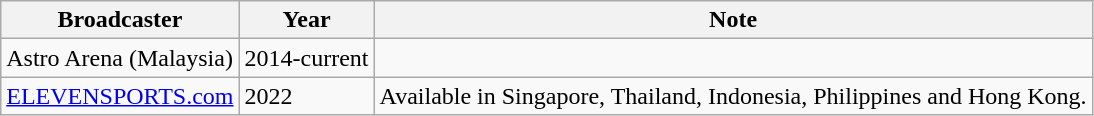<table class="wikitable">
<tr>
<th>Broadcaster</th>
<th>Year</th>
<th>Note</th>
</tr>
<tr>
<td>Astro Arena (Malaysia)</td>
<td>2014-current</td>
<td></td>
</tr>
<tr>
<td><a href='#'>ELEVENSPORTS.com</a></td>
<td>2022</td>
<td>Available in Singapore, Thailand, Indonesia, Philippines and Hong Kong.</td>
</tr>
</table>
